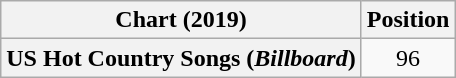<table class="wikitable plainrowheaders" style="text-align:center">
<tr>
<th scope="col">Chart (2019)</th>
<th scope="col">Position</th>
</tr>
<tr>
<th scope="row">US Hot Country Songs (<em>Billboard</em>)</th>
<td>96</td>
</tr>
</table>
